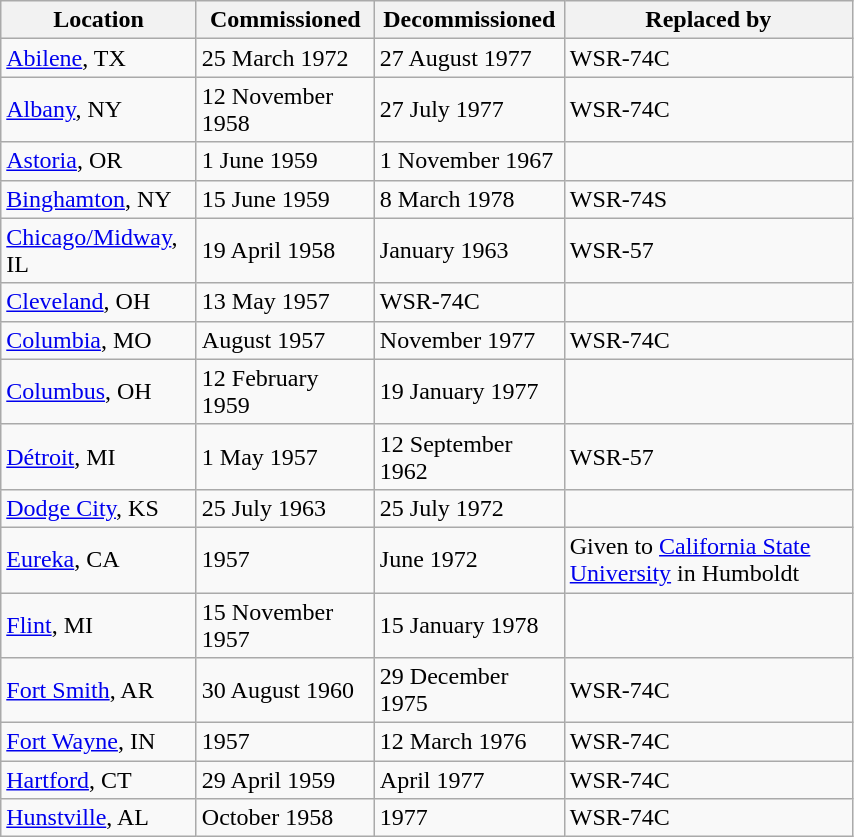<table class="wikitable left" width="45%">
<tr>
<th>Location</th>
<th>Commissioned</th>
<th>Decommissioned</th>
<th>Replaced by</th>
</tr>
<tr>
<td><a href='#'>Abilene</a>, TX</td>
<td>25 March 1972</td>
<td>27 August 1977</td>
<td>WSR-74C</td>
</tr>
<tr>
<td><a href='#'>Albany</a>, NY</td>
<td>12 November 1958</td>
<td>27 July 1977</td>
<td>WSR-74C</td>
</tr>
<tr>
<td><a href='#'>Astoria</a>, OR</td>
<td>1 June 1959</td>
<td>1 November 1967</td>
<td></td>
</tr>
<tr>
<td><a href='#'>Binghamton</a>, NY</td>
<td>15 June 1959</td>
<td>8 March 1978</td>
<td>WSR-74S</td>
</tr>
<tr>
<td><a href='#'>Chicago/Midway</a>, IL</td>
<td>19 April 1958</td>
<td>January 1963</td>
<td>WSR-57</td>
</tr>
<tr>
<td><a href='#'>Cleveland</a>, OH</td>
<td>13 May 1957</td>
<td 4 August 1976>WSR-74C</td>
<td></td>
</tr>
<tr>
<td><a href='#'>Columbia</a>, MO</td>
<td>August 1957</td>
<td>November 1977</td>
<td>WSR-74C</td>
</tr>
<tr>
<td><a href='#'>Columbus</a>, OH</td>
<td>12 February 1959</td>
<td>19 January 1977</td>
<td></td>
</tr>
<tr>
<td><a href='#'>Détroit</a>, MI</td>
<td>1 May 1957</td>
<td>12 September 1962</td>
<td>WSR-57</td>
</tr>
<tr>
<td><a href='#'>Dodge City</a>, KS</td>
<td>25 July 1963</td>
<td>25 July 1972</td>
<td></td>
</tr>
<tr>
<td><a href='#'>Eureka</a>, CA</td>
<td>1957</td>
<td>June 1972</td>
<td>Given to <a href='#'>California State University</a> in Humboldt</td>
</tr>
<tr>
<td><a href='#'>Flint</a>, MI</td>
<td>15 November 1957</td>
<td>15 January 1978</td>
<td></td>
</tr>
<tr>
<td><a href='#'>Fort Smith</a>, AR</td>
<td>30 August 1960</td>
<td>29 December 1975</td>
<td>WSR-74C</td>
</tr>
<tr>
<td><a href='#'>Fort Wayne</a>, IN</td>
<td>1957</td>
<td>12 March 1976</td>
<td>WSR-74C</td>
</tr>
<tr>
<td><a href='#'>Hartford</a>, CT</td>
<td>29 April 1959</td>
<td>April 1977</td>
<td>WSR-74C</td>
</tr>
<tr>
<td><a href='#'>Hunstville</a>, AL</td>
<td>October 1958</td>
<td>1977</td>
<td>WSR-74C</td>
</tr>
</table>
